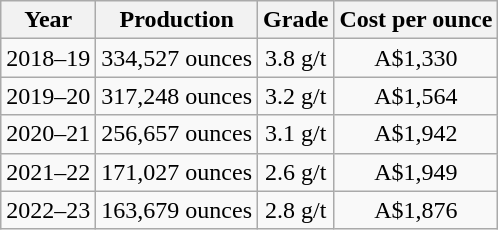<table class="wikitable">
<tr style="text-align:center;">
<th>Year</th>
<th>Production</th>
<th>Grade</th>
<th>Cost per ounce</th>
</tr>
<tr style="text-align:center;">
<td>2018–19</td>
<td>334,527 ounces</td>
<td>3.8 g/t</td>
<td>A$1,330</td>
</tr>
<tr style="text-align:center;">
<td>2019–20</td>
<td>317,248 ounces</td>
<td>3.2 g/t</td>
<td>A$1,564</td>
</tr>
<tr style="text-align:center;">
<td>2020–21</td>
<td>256,657 ounces</td>
<td>3.1 g/t</td>
<td>A$1,942</td>
</tr>
<tr style="text-align:center;">
<td>2021–22</td>
<td>171,027 ounces</td>
<td>2.6 g/t</td>
<td>A$1,949</td>
</tr>
<tr style="text-align:center;">
<td>2022–23</td>
<td>163,679 ounces</td>
<td>2.8 g/t</td>
<td>A$1,876</td>
</tr>
</table>
